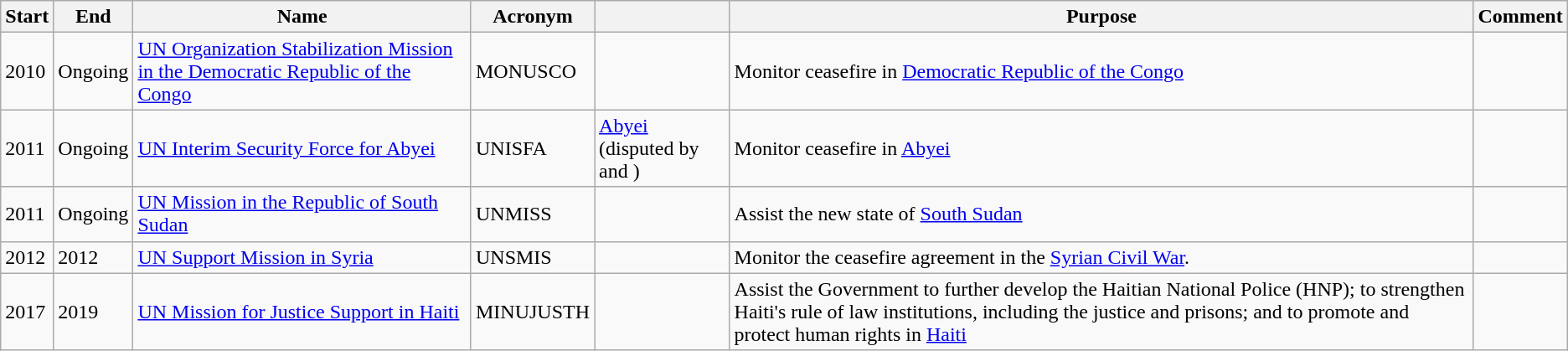<table class="wikitable">
<tr>
<th>Start</th>
<th>End</th>
<th>Name</th>
<th>Acronym</th>
<th></th>
<th>Purpose</th>
<th>Comment</th>
</tr>
<tr>
<td>2010</td>
<td>Ongoing</td>
<td><a href='#'>UN Organization Stabilization Mission in the Democratic Republic of the Congo</a></td>
<td>MONUSCO</td>
<td></td>
<td>Monitor ceasefire in <a href='#'>Democratic Republic of the Congo</a></td>
<td> </td>
</tr>
<tr>
<td>2011</td>
<td>Ongoing</td>
<td><a href='#'>UN Interim Security Force for Abyei</a></td>
<td>UNISFA</td>
<td><a href='#'>Abyei</a> (disputed by  and )</td>
<td>Monitor ceasefire in <a href='#'>Abyei</a></td>
<td> </td>
</tr>
<tr>
<td>2011</td>
<td>Ongoing</td>
<td><a href='#'>UN Mission in the Republic of South Sudan</a></td>
<td>UNMISS</td>
<td></td>
<td>Assist the new state of <a href='#'>South Sudan</a></td>
<td> </td>
</tr>
<tr>
<td>2012</td>
<td>2012</td>
<td><a href='#'>UN Support Mission in Syria</a></td>
<td>UNSMIS</td>
<td></td>
<td>Monitor the ceasefire agreement in the <a href='#'>Syrian Civil War</a>.</td>
<td> </td>
</tr>
<tr>
<td>2017</td>
<td>2019</td>
<td><a href='#'>UN Mission for Justice Support in Haiti</a></td>
<td>MINUJUSTH</td>
<td></td>
<td>Assist the Government to further develop the Haitian National Police (HNP); to strengthen Haiti's rule of law institutions, including the justice and prisons; and to promote and protect human rights in <a href='#'>Haiti</a></td>
<td> </td>
</tr>
</table>
